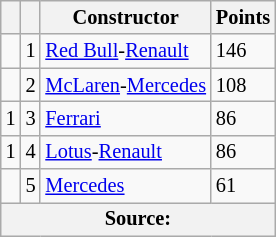<table class="wikitable" style="font-size: 85%;">
<tr>
<th></th>
<th></th>
<th>Constructor</th>
<th>Points</th>
</tr>
<tr>
<td align="left"></td>
<td align="center">1</td>
<td> <a href='#'>Red Bull</a>-<a href='#'>Renault</a></td>
<td align="left">146</td>
</tr>
<tr>
<td align="left"></td>
<td align="center">2</td>
<td> <a href='#'>McLaren</a>-<a href='#'>Mercedes</a></td>
<td align="left">108</td>
</tr>
<tr>
<td align="left">1</td>
<td align="center">3</td>
<td> <a href='#'>Ferrari</a></td>
<td align="left">86</td>
</tr>
<tr>
<td align="left">1</td>
<td align="center">4</td>
<td> <a href='#'>Lotus</a>-<a href='#'>Renault</a></td>
<td align="left">86</td>
</tr>
<tr>
<td align="left"></td>
<td align="center">5</td>
<td> <a href='#'>Mercedes</a></td>
<td align="left">61</td>
</tr>
<tr>
<th colspan=4>Source: </th>
</tr>
</table>
